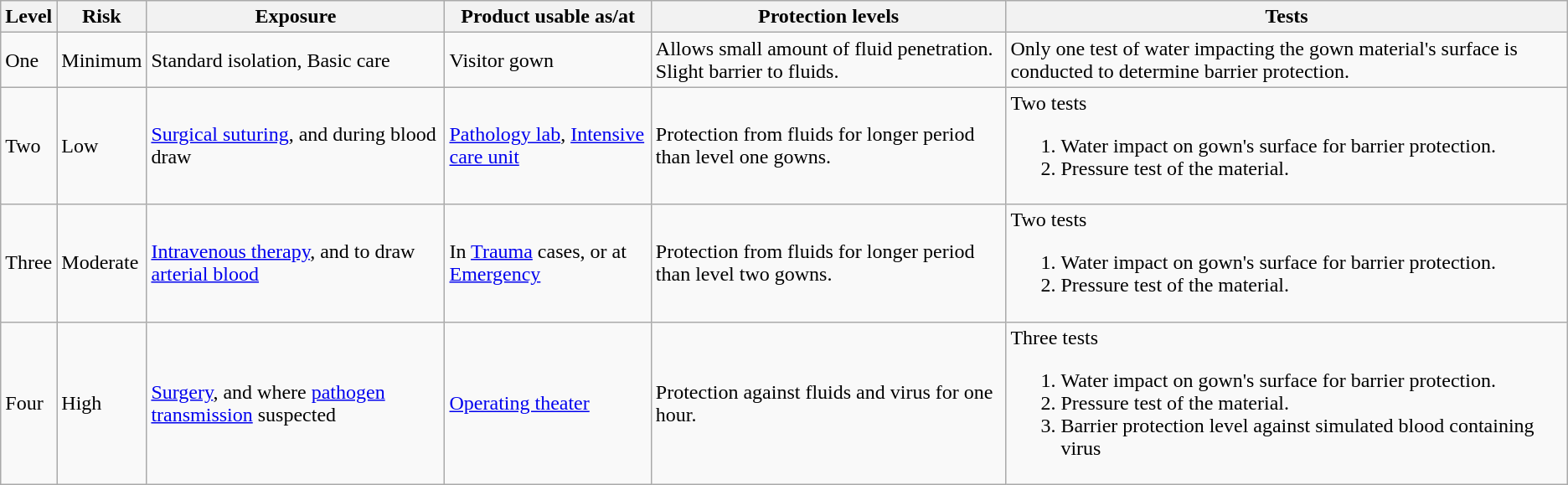<table class="wikitable">
<tr>
<th>Level</th>
<th>Risk</th>
<th>Exposure</th>
<th>Product usable as/at</th>
<th>Protection levels</th>
<th>Tests</th>
</tr>
<tr>
<td>One</td>
<td>Minimum</td>
<td>Standard isolation, Basic care</td>
<td>Visitor gown</td>
<td>Allows small amount of fluid penetration. Slight barrier to fluids.</td>
<td>Only one test of water impacting the gown material's surface is conducted to determine barrier protection.</td>
</tr>
<tr>
<td>Two</td>
<td>Low</td>
<td><a href='#'>Surgical suturing</a>, and during blood draw</td>
<td><a href='#'>Pathology lab</a>, <a href='#'>Intensive care unit</a></td>
<td>Protection from fluids for longer period than level one gowns.</td>
<td>Two tests<br><ol><li>Water impact on gown's surface for barrier protection.</li><li>Pressure test of the material.</li></ol></td>
</tr>
<tr>
<td>Three</td>
<td>Moderate</td>
<td><a href='#'>Intravenous therapy</a>, and to draw <a href='#'>arterial blood</a></td>
<td>In <a href='#'>Trauma</a> cases, or at <a href='#'>Emergency</a></td>
<td>Protection from fluids for longer period than level two gowns.</td>
<td>Two tests<br><ol><li>Water impact on gown's surface for barrier protection.</li><li>Pressure test of the material.</li></ol></td>
</tr>
<tr>
<td>Four</td>
<td>High</td>
<td><a href='#'>Surgery</a>, and where <a href='#'>pathogen transmission</a> suspected</td>
<td><a href='#'>Operating theater</a></td>
<td>Protection against fluids and virus for one hour.</td>
<td>Three tests<br><ol><li>Water impact on gown's surface for barrier protection.</li><li>Pressure test of the material.</li><li>Barrier protection level against simulated blood containing virus</li></ol></td>
</tr>
</table>
